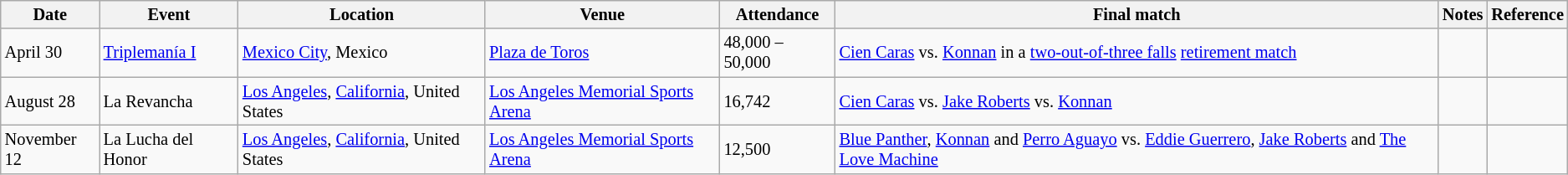<table class="wikitable" style="font-size:85%;">
<tr>
<th>Date</th>
<th>Event</th>
<th>Location</th>
<th>Venue</th>
<th>Attendance</th>
<th>Final match</th>
<th>Notes</th>
<th>Reference</th>
</tr>
<tr>
<td>April 30</td>
<td><a href='#'>Triplemanía I</a></td>
<td><a href='#'>Mexico City</a>, Mexico</td>
<td><a href='#'>Plaza de Toros</a></td>
<td>48,000 – 50,000</td>
<td><a href='#'>Cien Caras</a> vs. <a href='#'>Konnan</a> in a <a href='#'>two-out-of-three falls</a> <a href='#'>retirement match</a></td>
<td></td>
<td></td>
</tr>
<tr>
<td>August 28</td>
<td>La Revancha</td>
<td><a href='#'>Los Angeles</a>, <a href='#'>California</a>, United States</td>
<td><a href='#'>Los Angeles Memorial Sports Arena</a></td>
<td>16,742</td>
<td><a href='#'>Cien Caras</a> vs. <a href='#'>Jake Roberts</a> vs. <a href='#'>Konnan</a></td>
<td></td>
<td></td>
</tr>
<tr>
<td>November 12</td>
<td>La Lucha del Honor</td>
<td><a href='#'>Los Angeles</a>, <a href='#'>California</a>, United States</td>
<td><a href='#'>Los Angeles Memorial Sports Arena</a></td>
<td>12,500</td>
<td><a href='#'>Blue Panther</a>, <a href='#'>Konnan</a> and <a href='#'>Perro Aguayo</a> vs. <a href='#'>Eddie Guerrero</a>, <a href='#'>Jake Roberts</a> and <a href='#'>The Love Machine</a></td>
<td></td>
<td></td>
</tr>
</table>
